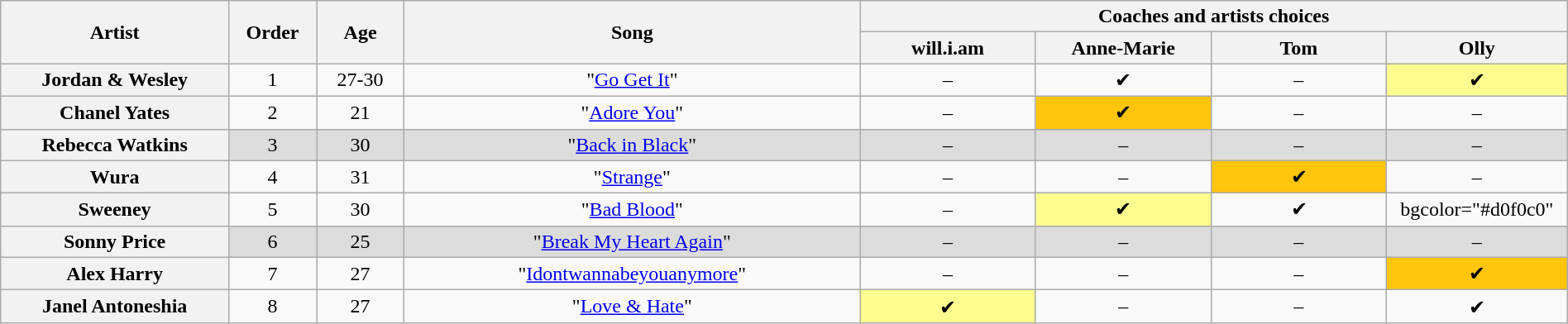<table class="wikitable" style="text-align:center; width:100%">
<tr>
<th scope="col" rowspan="2" style="width:13%">Artist</th>
<th scope="col" rowspan="2" style="width:05%">Order</th>
<th scope="col" rowspan="2" style="width:05%">Age</th>
<th scope="col" rowspan="2" style="width:26%">Song</th>
<th scope="row" colspan="4" style="width:40%">Coaches and artists choices</th>
</tr>
<tr>
<th style="width:10%">will.i.am</th>
<th style="width:10%">Anne-Marie</th>
<th style="width:10%">Tom</th>
<th style="width:10%">Olly</th>
</tr>
<tr>
<th scope="row">Jordan & Wesley</th>
<td>1</td>
<td>27-30</td>
<td>"<a href='#'>Go Get It</a>"</td>
<td>–</td>
<td>✔</td>
<td>–</td>
<td style="background:#fdfc8f">✔</td>
</tr>
<tr>
<th scope="row">Chanel Yates</th>
<td>2</td>
<td>21</td>
<td>"<a href='#'>Adore You</a>"</td>
<td>–</td>
<td style="background:#ffc40c">✔</td>
<td>–</td>
<td>–</td>
</tr>
<tr style="background:#DCDCDC">
<th scope="row">Rebecca Watkins</th>
<td>3</td>
<td>30</td>
<td>"<a href='#'>Back in Black</a>"</td>
<td>–</td>
<td>–</td>
<td>–</td>
<td>–</td>
</tr>
<tr>
<th scope="row">Wura</th>
<td>4</td>
<td>31</td>
<td>"<a href='#'>Strange</a>"</td>
<td>–</td>
<td>–</td>
<td style="background:#ffc40c">✔</td>
<td>–</td>
</tr>
<tr>
<th scope="row">Sweeney</th>
<td>5</td>
<td>30</td>
<td>"<a href='#'>Bad Blood</a>"</td>
<td>–</td>
<td style="background:#fdfc8f">✔</td>
<td>✔</td>
<td>bgcolor="#d0f0c0"</td>
</tr>
<tr style="background:#DCDCDC">
<th scope="row">Sonny Price</th>
<td>6</td>
<td>25</td>
<td>"<a href='#'>Break My Heart Again</a>"</td>
<td>–</td>
<td>–</td>
<td>–</td>
<td>–</td>
</tr>
<tr>
<th scope="row">Alex Harry</th>
<td>7</td>
<td>27</td>
<td>"<a href='#'>Idontwannabeyouanymore</a>"</td>
<td>–</td>
<td>–</td>
<td>–</td>
<td style="background:#ffc40c">✔</td>
</tr>
<tr>
<th scope="row">Janel Antoneshia</th>
<td>8</td>
<td>27</td>
<td>"<a href='#'>Love & Hate</a>"</td>
<td style="background:#fdfc8f">✔</td>
<td>–</td>
<td>–</td>
<td>✔</td>
</tr>
</table>
